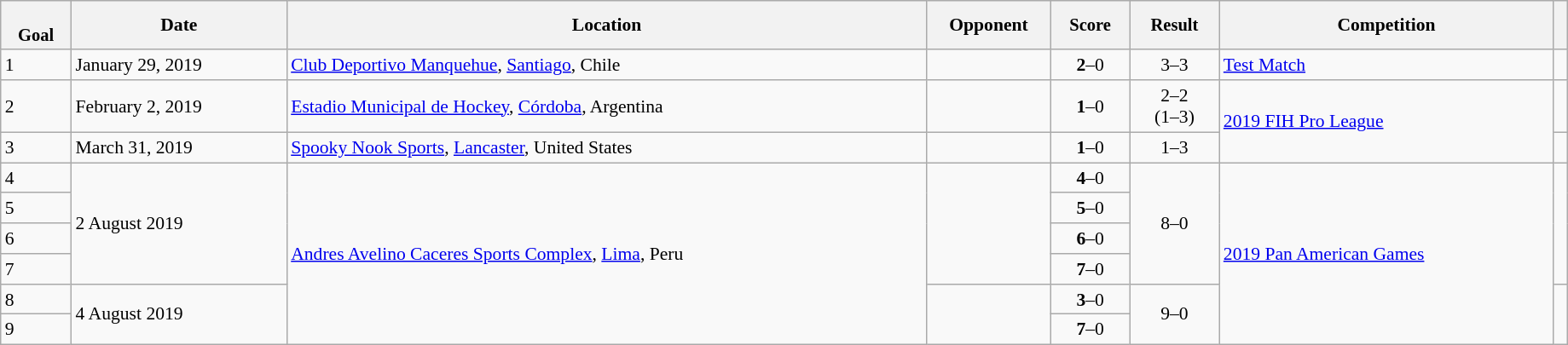<table class="wikitable sortable" style="font-size:90%" width=97%>
<tr>
<th style="font-size:95%;" data-sort-type=number><br>Goal</th>
<th align=center>Date</th>
<th>Location</th>
<th width=90>Opponent</th>
<th data-sort-type="number" style="font-size:95%">Score</th>
<th data-sort-type="number" style="font-size:95%">Result</th>
<th>Competition</th>
<th></th>
</tr>
<tr>
<td>1</td>
<td>January 29, 2019</td>
<td><a href='#'>Club Deportivo Manquehue</a>, <a href='#'>Santiago</a>, Chile</td>
<td></td>
<td align="center"><strong>2</strong>–0</td>
<td align="center">3–3</td>
<td><a href='#'>Test Match</a></td>
<td></td>
</tr>
<tr>
<td>2</td>
<td>February 2, 2019</td>
<td><a href='#'>Estadio Municipal de Hockey</a>, <a href='#'>Córdoba</a>, Argentina</td>
<td></td>
<td align="center"><strong>1</strong>–0</td>
<td align="center">2–2<br>(1–3)</td>
<td rowspan=2><a href='#'>2019 FIH Pro League</a></td>
<td></td>
</tr>
<tr>
<td>3</td>
<td>March 31, 2019</td>
<td><a href='#'>Spooky Nook Sports</a>, <a href='#'>Lancaster</a>, United States</td>
<td></td>
<td align="center"><strong>1</strong>–0</td>
<td align="center">1–3</td>
<td></td>
</tr>
<tr>
<td>4</td>
<td rowspan=4>2 August 2019</td>
<td rowspan=6><a href='#'>Andres Avelino Caceres Sports Complex</a>, <a href='#'>Lima</a>, Peru</td>
<td rowspan=4></td>
<td align="center"><strong>4</strong>–0</td>
<td rowspan=4; align="center">8–0</td>
<td rowspan=6><a href='#'>2019 Pan American Games</a></td>
<td rowspan=4></td>
</tr>
<tr>
<td>5</td>
<td align="center"><strong>5</strong>–0</td>
</tr>
<tr>
<td>6</td>
<td align="center"><strong>6</strong>–0</td>
</tr>
<tr>
<td>7</td>
<td align="center"><strong>7</strong>–0</td>
</tr>
<tr>
<td>8</td>
<td rowspan=2>4 August 2019</td>
<td rowspan=2></td>
<td align="center"><strong>3</strong>–0</td>
<td rowspan=2; align="center">9–0</td>
<td rowspan=2></td>
</tr>
<tr>
<td>9</td>
<td align="center"><strong>7</strong>–0</td>
</tr>
</table>
